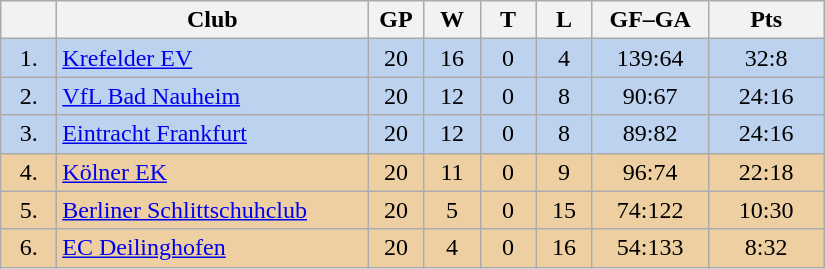<table class="wikitable">
<tr>
<th width="30"></th>
<th width="200">Club</th>
<th width="30">GP</th>
<th width="30">W</th>
<th width="30">T</th>
<th width="30">L</th>
<th width="70">GF–GA</th>
<th width="70">Pts</th>
</tr>
<tr bgcolor="#BCD2EE" align="center">
<td>1.</td>
<td align="left"><a href='#'>Krefelder EV</a></td>
<td>20</td>
<td>16</td>
<td>0</td>
<td>4</td>
<td>139:64</td>
<td>32:8</td>
</tr>
<tr bgcolor=#BCD2EE align="center">
<td>2.</td>
<td align="left"><a href='#'>VfL Bad Nauheim</a></td>
<td>20</td>
<td>12</td>
<td>0</td>
<td>8</td>
<td>90:67</td>
<td>24:16</td>
</tr>
<tr bgcolor=#BCD2EE align="center">
<td>3.</td>
<td align="left"><a href='#'>Eintracht Frankfurt</a></td>
<td>20</td>
<td>12</td>
<td>0</td>
<td>8</td>
<td>89:82</td>
<td>24:16</td>
</tr>
<tr bgcolor=#EECFA1 align="center">
<td>4.</td>
<td align="left"><a href='#'>Kölner EK</a></td>
<td>20</td>
<td>11</td>
<td>0</td>
<td>9</td>
<td>96:74</td>
<td>22:18</td>
</tr>
<tr bgcolor=#EECFA1 align="center">
<td>5.</td>
<td align="left"><a href='#'>Berliner Schlittschuhclub</a></td>
<td>20</td>
<td>5</td>
<td>0</td>
<td>15</td>
<td>74:122</td>
<td>10:30</td>
</tr>
<tr bgcolor=#EECFA1 align="center">
<td>6.</td>
<td align="left"><a href='#'>EC Deilinghofen</a></td>
<td>20</td>
<td>4</td>
<td>0</td>
<td>16</td>
<td>54:133</td>
<td>8:32</td>
</tr>
</table>
